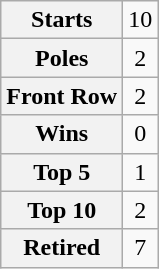<table class="wikitable" style="text-align:center">
<tr>
<th>Starts</th>
<td>10</td>
</tr>
<tr>
<th>Poles</th>
<td>2</td>
</tr>
<tr>
<th>Front Row</th>
<td>2</td>
</tr>
<tr>
<th>Wins</th>
<td>0</td>
</tr>
<tr>
<th>Top 5</th>
<td>1</td>
</tr>
<tr>
<th>Top 10</th>
<td>2</td>
</tr>
<tr>
<th>Retired</th>
<td>7</td>
</tr>
</table>
